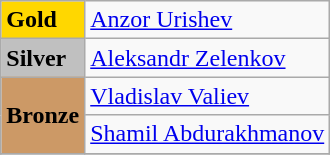<table class="wikitable">
<tr>
<td bgcolor="gold"><strong>Gold</strong></td>
<td> <a href='#'>Anzor Urishev</a></td>
</tr>
<tr>
<td bgcolor="silver"><strong>Silver</strong></td>
<td> <a href='#'>Aleksandr Zelenkov</a></td>
</tr>
<tr>
<td rowspan="2" bgcolor="#cc9966"><strong>Bronze</strong></td>
<td> <a href='#'>Vladislav Valiev</a></td>
</tr>
<tr>
<td> <a href='#'>Shamil Abdurakhmanov</a></td>
</tr>
<tr>
</tr>
</table>
